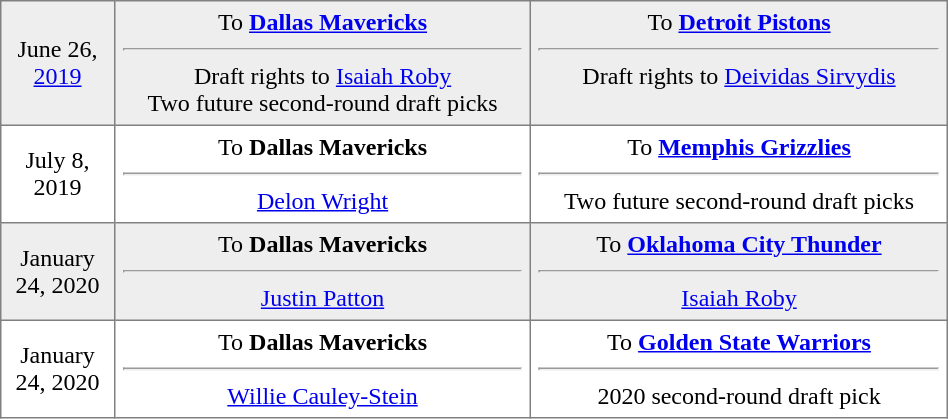<table border="1" style="border-collapse:collapse; text-align:center; width:50%;"  cellpadding="5">
<tr style="background:#eee;">
<td style="width:12%">June 26, <a href='#'>2019</a></td>
<td style="width:44%; vertical-align:top;">To <strong><a href='#'>Dallas Mavericks</a></strong><hr>Draft rights to <a href='#'>Isaiah Roby</a><br>Two future second-round draft picks</td>
<td style="width:44%; vertical-align:top;">To <strong><a href='#'>Detroit Pistons</a></strong><hr>Draft rights to <a href='#'>Deividas Sirvydis</a></td>
</tr>
<tr>
<td style="width:12%">July 8, 2019</td>
<td style="width:44%; vertical-align:top;">To <strong>Dallas Mavericks</strong><hr><a href='#'>Delon Wright</a></td>
<td style="width:44%; vertical-align:top;">To <strong><a href='#'>Memphis Grizzlies</a></strong><hr>Two future second-round draft picks</td>
</tr>
<tr style="background:#eee;">
<td style="width:12%">January 24, 2020</td>
<td style="width:44%; vertical-align:top;">To <strong>Dallas Mavericks</strong><hr><a href='#'>Justin Patton</a></td>
<td style="width:44%; vertical-align:top;">To <strong><a href='#'>Oklahoma City Thunder</a></strong><hr><a href='#'>Isaiah Roby</a></td>
</tr>
<tr>
<td style="width:12%">January 24, 2020</td>
<td style="width:44%; vertical-align:top;">To <strong>Dallas Mavericks</strong><hr><a href='#'>Willie Cauley-Stein</a></td>
<td style="width:44%; vertical-align:top;">To <strong><a href='#'>Golden State Warriors</a></strong><hr>2020 second-round draft pick</td>
</tr>
</table>
